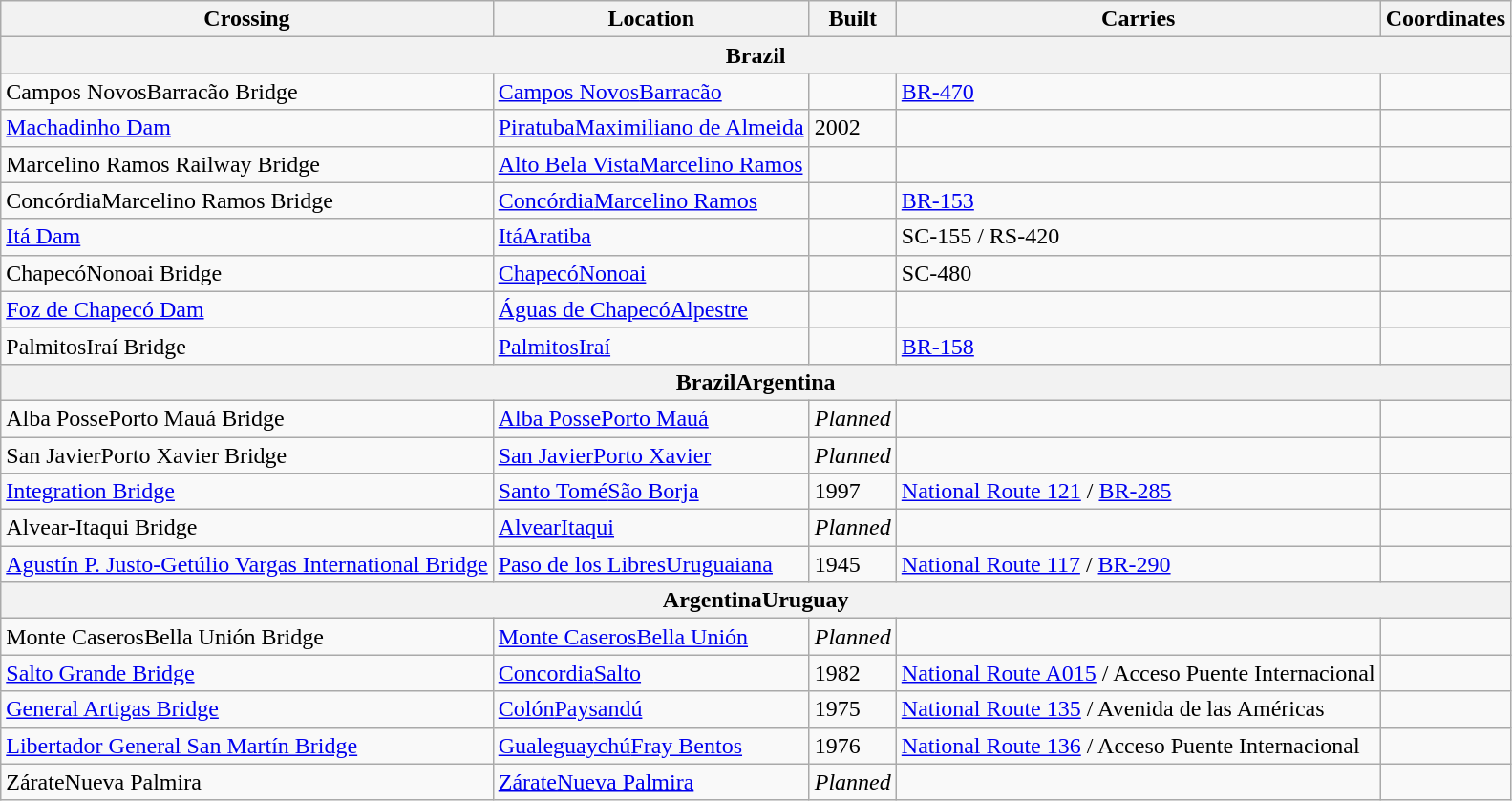<table class=wikitable>
<tr>
<th>Crossing</th>
<th>Location</th>
<th>Built</th>
<th>Carries</th>
<th>Coordinates</th>
</tr>
<tr>
<th colspan=6>Brazil</th>
</tr>
<tr>
<td>Campos NovosBarracão Bridge</td>
<td><a href='#'>Campos Novos</a><a href='#'>Barracão</a></td>
<td></td>
<td><a href='#'>BR-470</a></td>
<td></td>
</tr>
<tr>
<td><a href='#'>Machadinho Dam</a></td>
<td><a href='#'>Piratuba</a><a href='#'>Maximiliano de Almeida</a></td>
<td>2002</td>
<td></td>
<td></td>
</tr>
<tr>
<td>Marcelino Ramos Railway Bridge</td>
<td><a href='#'>Alto Bela Vista</a><a href='#'>Marcelino Ramos</a></td>
<td></td>
<td></td>
<td></td>
</tr>
<tr>
<td>ConcórdiaMarcelino Ramos Bridge</td>
<td><a href='#'>Concórdia</a><a href='#'>Marcelino Ramos</a></td>
<td></td>
<td><a href='#'>BR-153</a></td>
<td></td>
</tr>
<tr>
<td><a href='#'>Itá Dam</a></td>
<td><a href='#'>Itá</a><a href='#'>Aratiba</a></td>
<td></td>
<td>SC-155 / RS-420</td>
<td></td>
</tr>
<tr>
<td>ChapecóNonoai Bridge</td>
<td><a href='#'>Chapecó</a><a href='#'>Nonoai</a></td>
<td></td>
<td>SC-480</td>
<td></td>
</tr>
<tr>
<td><a href='#'>Foz de Chapecó Dam</a></td>
<td><a href='#'>Águas de Chapecó</a><a href='#'>Alpestre</a></td>
<td></td>
<td></td>
<td></td>
</tr>
<tr>
<td>PalmitosIraí Bridge</td>
<td><a href='#'>Palmitos</a><a href='#'>Iraí</a></td>
<td></td>
<td><a href='#'>BR-158</a></td>
<td></td>
</tr>
<tr>
<th colspan=6>BrazilArgentina</th>
</tr>
<tr>
<td>Alba PossePorto Mauá Bridge</td>
<td><a href='#'>Alba Posse</a><a href='#'>Porto Mauá</a></td>
<td><em>Planned</em></td>
<td></td>
<td></td>
</tr>
<tr>
<td>San JavierPorto Xavier Bridge</td>
<td><a href='#'>San Javier</a><a href='#'>Porto Xavier</a></td>
<td><em>Planned</em></td>
<td></td>
<td></td>
</tr>
<tr>
<td><a href='#'>Integration Bridge</a></td>
<td><a href='#'>Santo Tomé</a><a href='#'>São Borja</a></td>
<td>1997</td>
<td><a href='#'>National Route 121</a> / <a href='#'>BR-285</a></td>
<td></td>
</tr>
<tr>
<td>Alvear-Itaqui Bridge</td>
<td><a href='#'>Alvear</a><a href='#'>Itaqui</a></td>
<td><em>Planned</em></td>
<td></td>
<td></td>
</tr>
<tr>
<td><a href='#'>Agustín P. Justo-Getúlio Vargas International Bridge</a></td>
<td><a href='#'>Paso de los Libres</a><a href='#'>Uruguaiana</a></td>
<td>1945</td>
<td><a href='#'>National Route 117</a> / <a href='#'>BR-290</a></td>
<td></td>
</tr>
<tr>
<th colspan=6>ArgentinaUruguay</th>
</tr>
<tr>
<td>Monte CaserosBella Unión Bridge</td>
<td><a href='#'>Monte Caseros</a><a href='#'>Bella Unión</a></td>
<td><em>Planned</em></td>
<td></td>
<td></td>
</tr>
<tr>
<td><a href='#'>Salto Grande Bridge</a></td>
<td><a href='#'>Concordia</a><a href='#'>Salto</a></td>
<td>1982</td>
<td><a href='#'>National Route A015</a> / Acceso Puente Internacional</td>
<td></td>
</tr>
<tr>
<td><a href='#'>General Artigas Bridge</a></td>
<td><a href='#'>Colón</a><a href='#'>Paysandú</a></td>
<td>1975</td>
<td><a href='#'>National Route 135</a> / Avenida de las Américas</td>
<td></td>
</tr>
<tr>
<td><a href='#'>Libertador General San Martín Bridge</a></td>
<td><a href='#'>Gualeguaychú</a><a href='#'>Fray Bentos</a></td>
<td>1976</td>
<td><a href='#'>National Route 136</a> / Acceso Puente Internacional</td>
<td></td>
</tr>
<tr>
<td>ZárateNueva Palmira</td>
<td><a href='#'>Zárate</a><a href='#'>Nueva Palmira</a></td>
<td><em>Planned</em></td>
<td></td>
<td></td>
</tr>
</table>
